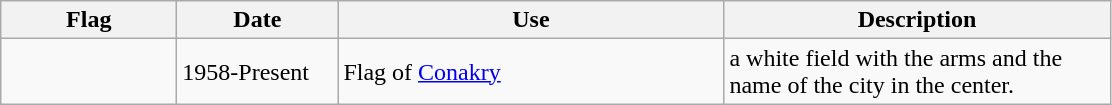<table class="wikitable">
<tr>
<th style="width:110px;">Flag</th>
<th style="width:100px;">Date</th>
<th style="width:250px;">Use</th>
<th style="width:250px;">Description</th>
</tr>
<tr>
<td></td>
<td>1958-Present</td>
<td>Flag of <a href='#'>Conakry</a></td>
<td>a white field with the arms and the name of the city in the center.</td>
</tr>
</table>
